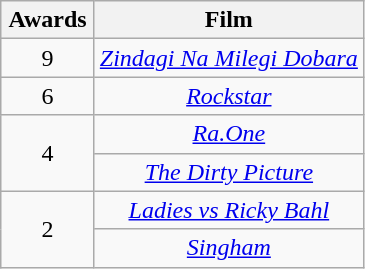<table class="wikitable plainrowheaders" style="text-align:center;">
<tr>
<th scope="col" style="width:55px;">Awards</th>
<th scope="col" style="text-align:center;">Film</th>
</tr>
<tr>
<td scope="row" style="text-align:center">9</td>
<td><em><a href='#'>Zindagi Na Milegi Dobara</a></em></td>
</tr>
<tr>
<td scope="row" style="text-align:center">6</td>
<td><a href='#'><em>Rockstar</em></a></td>
</tr>
<tr>
<td rowspan="2">4</td>
<td><em><a href='#'>Ra.One</a></em></td>
</tr>
<tr>
<td><em><a href='#'>The Dirty Picture</a></em></td>
</tr>
<tr>
<td rowspan="2" scope="row" style="text-align:center;">2</td>
<td><em><a href='#'>Ladies vs Ricky Bahl</a></em></td>
</tr>
<tr>
<td><em><a href='#'>Singham</a></em></td>
</tr>
</table>
